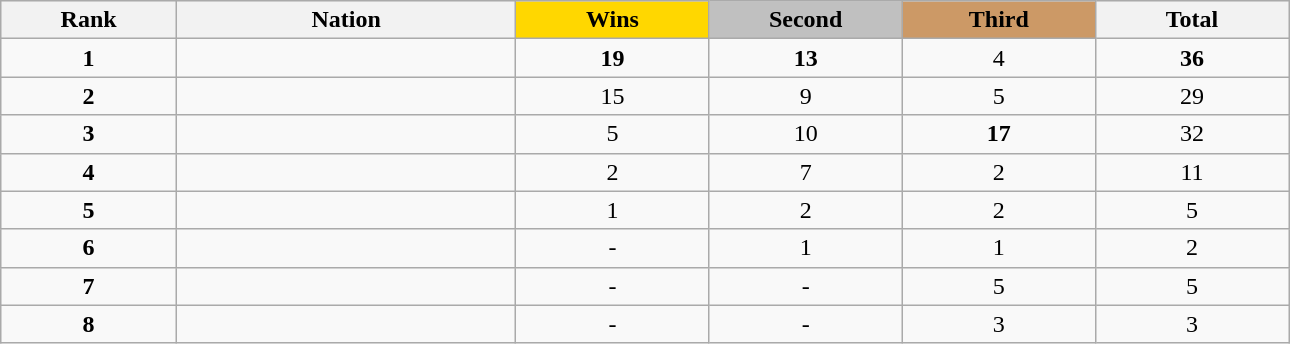<table class="wikitable collapsible autocollapse plainrowheaders" width=68% style="text-align:center;">
<tr style="background-color:#EDEDED;">
<th width=100px class="hintergrundfarbe5">Rank</th>
<th width=200px class="hintergrundfarbe6">Nation</th>
<th style="background:    gold; width:15%">Wins</th>
<th style="background:  silver; width:15%">Second</th>
<th style="background: #CC9966; width:15%">Third</th>
<th class="hintergrundfarbe6" style="width:15%">Total</th>
</tr>
<tr>
<td><strong>1</strong></td>
<td style="text-align:left"></td>
<td><strong>19</strong></td>
<td><strong>13</strong></td>
<td>4</td>
<td><strong>36</strong></td>
</tr>
<tr>
<td><strong>2</strong></td>
<td style="text-align:left"></td>
<td>15</td>
<td>9</td>
<td>5</td>
<td>29</td>
</tr>
<tr>
<td><strong>3</strong></td>
<td style="text-align:left"></td>
<td>5</td>
<td>10</td>
<td><strong>17</strong></td>
<td>32</td>
</tr>
<tr>
<td><strong>4</strong></td>
<td style="text-align:left"></td>
<td>2</td>
<td>7</td>
<td>2</td>
<td>11</td>
</tr>
<tr>
<td><strong>5</strong></td>
<td style="text-align:left"></td>
<td>1</td>
<td>2</td>
<td>2</td>
<td>5</td>
</tr>
<tr>
<td><strong>6</strong></td>
<td style="text-align:left"></td>
<td>-</td>
<td>1</td>
<td>1</td>
<td>2</td>
</tr>
<tr>
<td><strong>7</strong></td>
<td style="text-align:left">  </td>
<td>-</td>
<td>-</td>
<td>5</td>
<td>5</td>
</tr>
<tr>
<td><strong>8</strong></td>
<td style="text-align:left"><br><em></em></td>
<td>-</td>
<td>-</td>
<td>3</td>
<td>3</td>
</tr>
</table>
